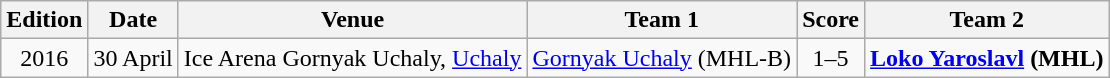<table class="wikitable">
<tr>
<th>Edition</th>
<th>Date</th>
<th>Venue</th>
<th>Team 1</th>
<th>Score</th>
<th>Team 2</th>
</tr>
<tr>
<td align="center">2016</td>
<td align="left">30 April</td>
<td align="left"> Ice Arena Gornyak Uchaly, <a href='#'>Uchaly</a></td>
<td align="left"><a href='#'>Gornyak Uchaly</a> (MHL-B)</td>
<td align="center">1–5</td>
<td align="left"><strong><a href='#'>Loko Yaroslavl</a> (MHL)</strong></td>
</tr>
</table>
